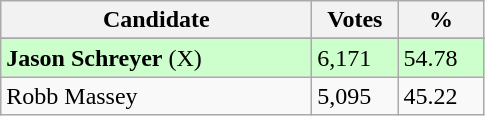<table class="wikitable sortable">
<tr>
<th width="200px">Candidate</th>
<th width="50px">Votes</th>
<th width="50px">%</th>
</tr>
<tr>
</tr>
<tr style="text-align:left; background:#cfc;">
<td><strong>Jason Schreyer</strong> (X)</td>
<td>6,171</td>
<td>54.78</td>
</tr>
<tr>
<td>Robb Massey</td>
<td>5,095</td>
<td>45.22</td>
</tr>
</table>
